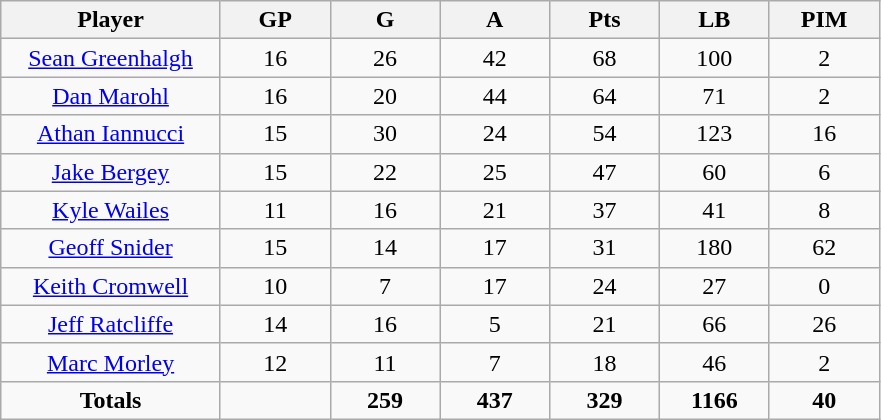<table class="wikitable sortable">
<tr align=center>
<th width="20%">Player</th>
<th width="10%">GP</th>
<th width="10%">G</th>
<th width="10%">A</th>
<th width="10%">Pts</th>
<th width="10%">LB</th>
<th width="10%">PIM</th>
</tr>
<tr align=center>
<td><a href='#'>Sean Greenhalgh</a></td>
<td>16</td>
<td>26</td>
<td>42</td>
<td>68</td>
<td>100</td>
<td>2</td>
</tr>
<tr align=center>
<td><a href='#'>Dan Marohl</a></td>
<td>16</td>
<td>20</td>
<td>44</td>
<td>64</td>
<td>71</td>
<td>2</td>
</tr>
<tr align=center>
<td><a href='#'>Athan Iannucci</a></td>
<td>15</td>
<td>30</td>
<td>24</td>
<td>54</td>
<td>123</td>
<td>16</td>
</tr>
<tr align=center>
<td><a href='#'>Jake Bergey</a></td>
<td>15</td>
<td>22</td>
<td>25</td>
<td>47</td>
<td>60</td>
<td>6</td>
</tr>
<tr align=center>
<td><a href='#'>Kyle Wailes</a></td>
<td>11</td>
<td>16</td>
<td>21</td>
<td>37</td>
<td>41</td>
<td>8</td>
</tr>
<tr align=center>
<td><a href='#'>Geoff Snider</a></td>
<td>15</td>
<td>14</td>
<td>17</td>
<td>31</td>
<td>180</td>
<td>62</td>
</tr>
<tr align=center>
<td><a href='#'>Keith Cromwell</a></td>
<td>10</td>
<td>7</td>
<td>17</td>
<td>24</td>
<td>27</td>
<td>0</td>
</tr>
<tr align=center>
<td><a href='#'>Jeff Ratcliffe</a></td>
<td>14</td>
<td>16</td>
<td>5</td>
<td>21</td>
<td>66</td>
<td>26</td>
</tr>
<tr align=center>
<td><a href='#'>Marc Morley</a></td>
<td>12</td>
<td>11</td>
<td>7</td>
<td>18</td>
<td>46</td>
<td>2</td>
</tr>
<tr align=center>
<td><strong>Totals</strong></td>
<td></td>
<td><strong>259</strong></td>
<td><strong>437</strong></td>
<td><strong>329</strong></td>
<td><strong>1166</strong></td>
<td><strong>40</strong></td>
</tr>
</table>
